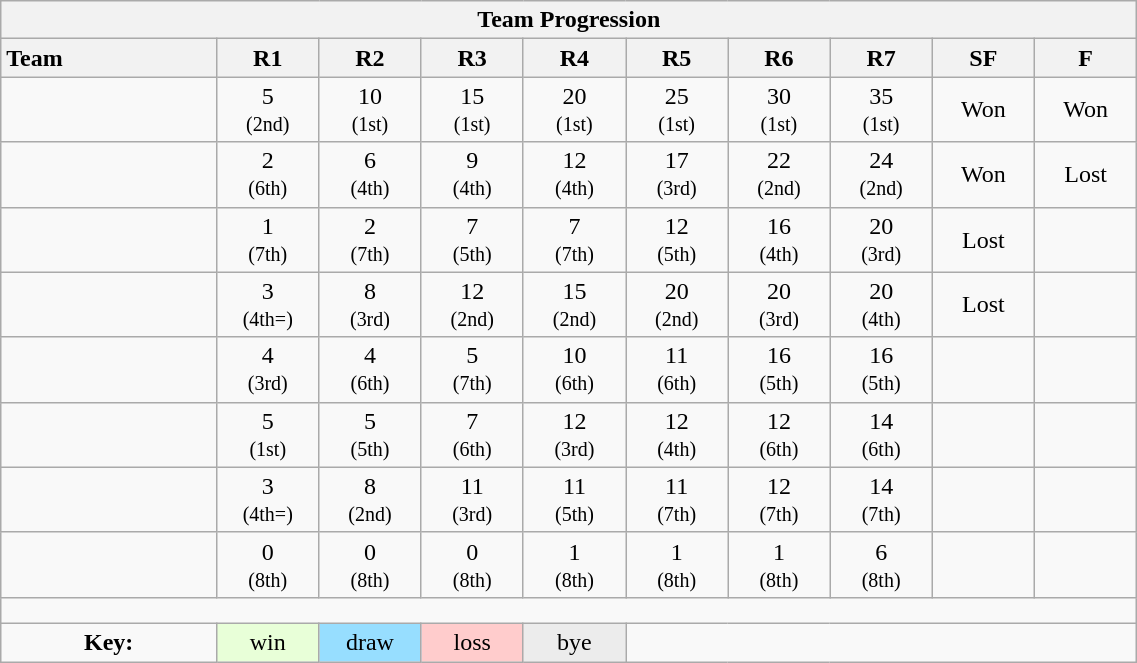<table class="wikitable collapsible" style="text-align:center; font-size:100%; width:60%;">
<tr>
<th colspan="100%" cellpadding="0" cellspacing="0">Team Progression</th>
</tr>
<tr>
<th style="text-align:left; width:19%;">Team</th>
<th style="width:9%;">R1</th>
<th style="width:9%;">R2</th>
<th style="width:9%;">R3</th>
<th style="width:9%;">R4</th>
<th style="width:9%;">R5</th>
<th style="width:9%;">R6</th>
<th style="width:9%;">R7</th>
<th style="width:9%;">SF</th>
<th style="width:9%;">F</th>
</tr>
<tr>
<td style="text-align:left;"></td>
<td>5 <br> <small>(2nd)</small></td>
<td>10 <br> <small>(1st)</small></td>
<td>15 <br> <small>(1st)</small></td>
<td>20 <br> <small>(1st)</small></td>
<td>25 <br> <small>(1st)</small></td>
<td>30 <br> <small>(1st)</small></td>
<td>35 <br> <small>(1st)</small></td>
<td>Won</td>
<td>Won</td>
</tr>
<tr>
<td style="text-align:left;"></td>
<td>2 <br> <small>(6th)</small></td>
<td>6 <br> <small>(4th)</small></td>
<td>9 <br> <small>(4th)</small></td>
<td>12 <br> <small>(4th)</small></td>
<td>17 <br> <small>(3rd)</small></td>
<td>22 <br> <small>(2nd)</small></td>
<td>24 <br> <small>(2nd)</small></td>
<td>Won</td>
<td>Lost</td>
</tr>
<tr>
<td style="text-align:left;"></td>
<td>1 <br> <small>(7th)</small></td>
<td>2 <br> <small>(7th)</small></td>
<td>7 <br> <small>(5th)</small></td>
<td>7 <br> <small>(7th)</small></td>
<td>12 <br> <small>(5th)</small></td>
<td>16 <br> <small>(4th)</small></td>
<td>20 <br> <small>(3rd)</small></td>
<td>Lost</td>
<td> </td>
</tr>
<tr>
<td style="text-align:left;"></td>
<td>3 <br> <small>(4th=)</small></td>
<td>8 <br> <small>(3rd)</small></td>
<td>12 <br> <small>(2nd)</small></td>
<td>15 <br> <small>(2nd)</small></td>
<td>20 <br> <small>(2nd)</small></td>
<td>20 <br> <small>(3rd)</small></td>
<td>20 <br> <small>(4th)</small></td>
<td>Lost</td>
<td> </td>
</tr>
<tr>
<td style="text-align:left;"></td>
<td>4 <br> <small>(3rd)</small></td>
<td>4 <br> <small>(6th)</small></td>
<td>5 <br> <small>(7th)</small></td>
<td>10 <br> <small>(6th)</small></td>
<td>11 <br> <small>(6th)</small></td>
<td>16 <br> <small>(5th)</small></td>
<td>16 <br> <small>(5th)</small></td>
<td> </td>
<td> </td>
</tr>
<tr>
<td style="text-align:left;"></td>
<td>5 <br> <small>(1st)</small></td>
<td>5 <br> <small>(5th)</small></td>
<td>7 <br> <small>(6th)</small></td>
<td>12 <br> <small>(3rd)</small></td>
<td>12 <br> <small>(4th)</small></td>
<td>12 <br> <small>(6th)</small></td>
<td>14 <br> <small>(6th)</small></td>
<td> </td>
<td> </td>
</tr>
<tr>
<td style="text-align:left;"></td>
<td>3 <br> <small>(4th=)</small></td>
<td>8 <br> <small>(2nd)</small></td>
<td>11 <br> <small>(3rd)</small></td>
<td>11 <br> <small>(5th)</small></td>
<td>11 <br> <small>(7th)</small></td>
<td>12 <br> <small>(7th)</small></td>
<td>14 <br> <small>(7th)</small></td>
<td> </td>
<td> </td>
</tr>
<tr>
<td style="text-align:left;"></td>
<td>0 <br> <small>(8th)</small></td>
<td>0 <br> <small>(8th)</small></td>
<td>0 <br> <small>(8th)</small></td>
<td>1 <br> <small>(8th)</small></td>
<td>1 <br> <small>(8th)</small></td>
<td>1 <br> <small>(8th)</small></td>
<td>6 <br> <small>(8th)</small></td>
<td> </td>
<td> </td>
</tr>
<tr>
<td colspan="100%" style="text-align:center; height: 10px;"></td>
</tr>
<tr>
<td><strong>Key:</strong></td>
<td style="background:#E8FFD8;">win</td>
<td style="background:#97DEFF;">draw</td>
<td style="background:#FFCCCC;">loss</td>
<td style="background:#ECECEC;">bye</td>
<td colspan="100%"></td>
</tr>
</table>
